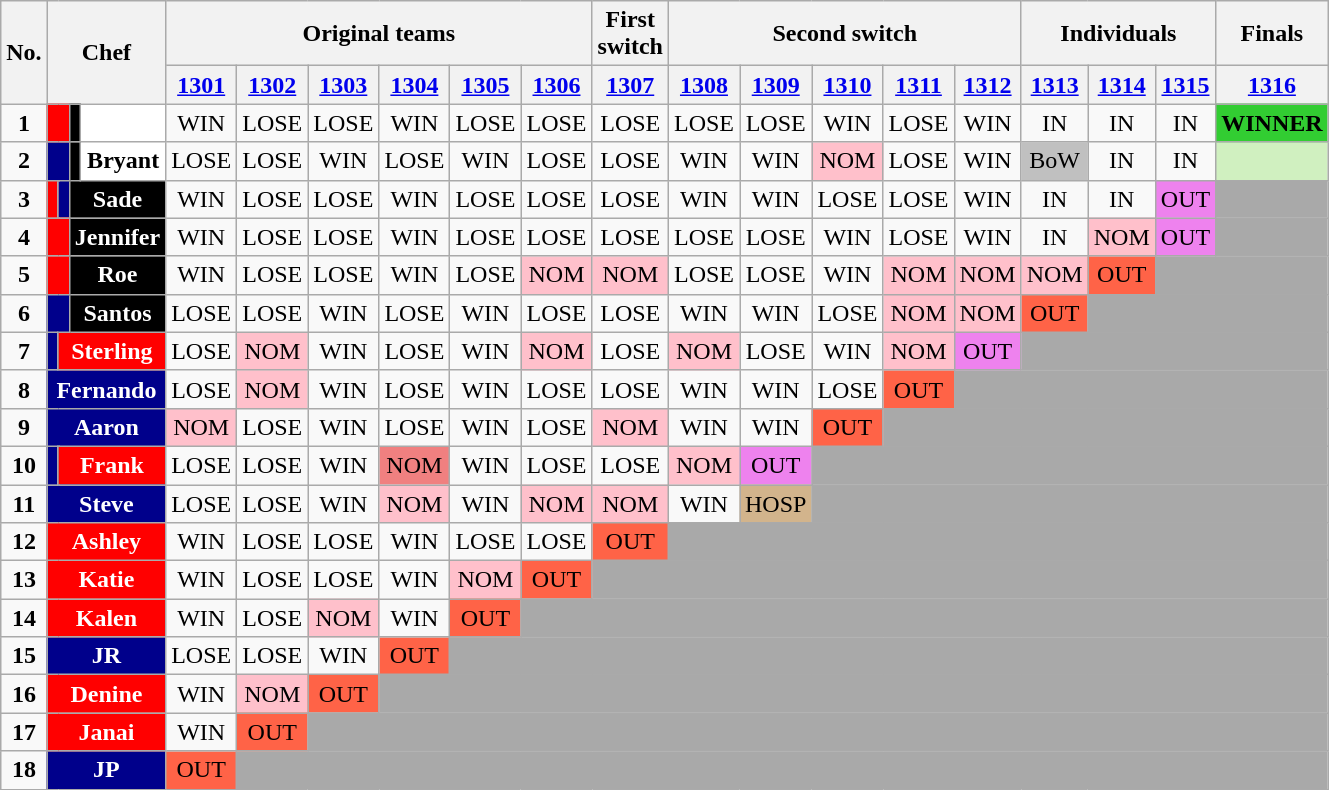<table class="wikitable plainrowheaders" style="text-align:center">
<tr>
<th rowspan="2" scope="col">No.</th>
<th colspan="5" rowspan="2">Chef</th>
<th scope="col" colspan="6">Original teams</th>
<th scope="col">First<br>switch</th>
<th scope="col" colspan="5">Second switch</th>
<th scope="col" colspan="3">Individuals</th>
<th scope="col">Finals</th>
</tr>
<tr>
<th scope="col"><a href='#'>1301</a></th>
<th scope="col"><a href='#'>1302</a></th>
<th scope="col"><a href='#'>1303</a></th>
<th scope="col"><a href='#'>1304</a></th>
<th scope="col"><a href='#'>1305</a></th>
<th scope="col"><a href='#'>1306</a></th>
<th scope="col"><a href='#'>1307</a></th>
<th scope="col"><a href='#'>1308</a></th>
<th scope="col"><a href='#'>1309</a></th>
<th scope="col"><a href='#'>1310</a></th>
<th scope="col"><a href='#'>1311</a></th>
<th scope="col"><a href='#'>1312</a></th>
<th scope="col"><a href='#'>1313</a></th>
<th scope="col"><a href='#'>1314</a></th>
<th scope="col"><a href='#'>1315</a></th>
<th scope="col"><a href='#'>1316</a></th>
</tr>
<tr>
<td scope="row"><strong>1</strong></td>
<td colspan="3"  style="background:red; color:#fff;"></td>
<td colspan="1"  style="background:black; color:#fff;"></td>
<td colspan="1"  style="background:white; color:#000;"><strong></strong></td>
<td>WIN</td>
<td>LOSE</td>
<td>LOSE</td>
<td>WIN</td>
<td>LOSE</td>
<td>LOSE</td>
<td>LOSE</td>
<td>LOSE</td>
<td>LOSE</td>
<td>WIN</td>
<td>LOSE</td>
<td>WIN</td>
<td>IN</td>
<td>IN</td>
<td>IN</td>
<td style="background:limegreen;"><strong>WINNER</strong></td>
</tr>
<tr>
<td scope="row"><strong>2</strong></td>
<td colspan="3"  style="background:darkblue; color:#fff;"></td>
<td colspan="1"  style="background:black; color:#fff;"></td>
<td colspan="1"  style="background:white; color:#000;"><strong>Bryant</strong></td>
<td>LOSE</td>
<td>LOSE</td>
<td>WIN</td>
<td>LOSE</td>
<td>WIN</td>
<td>LOSE</td>
<td>LOSE</td>
<td>WIN</td>
<td>WIN</td>
<td style="background:pink;">NOM</td>
<td>LOSE</td>
<td>WIN</td>
<td style="background:silver;">BoW</td>
<td>IN</td>
<td>IN</td>
<td style="background:#D0F0C0;"></td>
</tr>
<tr>
<td scope="row"><strong>3</strong></td>
<td colspan="2"  style="background:red; color:#fff;"></td>
<td colspan="1"  style="background:darkblue; color:#fff;"></td>
<td colspan="2" style="background:black; color:#fff;"><strong>Sade</strong></td>
<td>WIN</td>
<td>LOSE</td>
<td>LOSE</td>
<td>WIN</td>
<td>LOSE</td>
<td>LOSE</td>
<td>LOSE</td>
<td>WIN</td>
<td>WIN</td>
<td>LOSE</td>
<td>LOSE</td>
<td>WIN</td>
<td>IN</td>
<td>IN</td>
<td style="background:violet;">OUT</td>
<td style="background:darkgrey;"></td>
</tr>
<tr>
<td scope="row"><strong>4</strong></td>
<td colspan="3"  style="background:red; color:#fff;"></td>
<td colspan="2" style="background:black; color:#fff;"><strong>Jennifer</strong></td>
<td>WIN</td>
<td>LOSE</td>
<td>LOSE</td>
<td>WIN</td>
<td>LOSE</td>
<td>LOSE</td>
<td>LOSE</td>
<td>LOSE</td>
<td>LOSE</td>
<td>WIN</td>
<td>LOSE</td>
<td>WIN</td>
<td>IN</td>
<td style="background:pink;">NOM</td>
<td style="background:violet;">OUT</td>
<td style="background:darkgrey;"></td>
</tr>
<tr>
<td scope="row"><strong>5</strong></td>
<td colspan="3"  style="background:red; color:#fff;"></td>
<td colspan="2" style="background:black; color:#fff;"><strong>Roe</strong></td>
<td>WIN</td>
<td>LOSE</td>
<td>LOSE</td>
<td>WIN</td>
<td>LOSE</td>
<td style="background:pink;">NOM</td>
<td style="background:pink;">NOM</td>
<td>LOSE</td>
<td>LOSE</td>
<td>WIN</td>
<td style="background:pink;">NOM</td>
<td style="background:pink;">NOM</td>
<td style="background:pink;">NOM</td>
<td style="background:tomato;">OUT</td>
<td colspan="2" style="background:darkgrey;"></td>
</tr>
<tr>
<td scope="row"><strong>6</strong></td>
<td colspan="3"  style="background:darkblue; color:#fff;"></td>
<td colspan="2"style="background:black; color:#fff;"><strong>Santos</strong></td>
<td>LOSE</td>
<td>LOSE</td>
<td>WIN</td>
<td>LOSE</td>
<td>WIN</td>
<td>LOSE</td>
<td>LOSE</td>
<td>WIN</td>
<td>WIN</td>
<td>LOSE</td>
<td style="background:pink;">NOM</td>
<td style="background:pink;">NOM</td>
<td style="background:tomato;">OUT</td>
<td colspan="3"style="background:darkgrey;"></td>
</tr>
<tr>
<td scope="row"><strong>7</strong></td>
<td colspan="1"  style="background:darkblue; color:#fff;"></td>
<td colspan="4" style="background:red; color:#fff;"><strong>Sterling</strong></td>
<td>LOSE</td>
<td style="background:pink;">NOM</td>
<td>WIN</td>
<td>LOSE</td>
<td>WIN</td>
<td style="background:pink;">NOM</td>
<td>LOSE</td>
<td style="background:pink;">NOM</td>
<td>LOSE</td>
<td>WIN</td>
<td style="background:pink;">NOM</td>
<td style="background:violet;">OUT</td>
<td colspan="4"style="background:darkgrey;"></td>
</tr>
<tr>
<td scope="row"><strong>8</strong></td>
<td colspan="5" style="background:darkblue; color:#fff;"><strong>Fernando</strong></td>
<td>LOSE</td>
<td style="background:pink;">NOM</td>
<td>WIN</td>
<td>LOSE</td>
<td>WIN</td>
<td>LOSE</td>
<td>LOSE</td>
<td>WIN</td>
<td>WIN</td>
<td>LOSE</td>
<td style="background:tomato;">OUT</td>
<td colspan="5" style="background:darkgrey;"></td>
</tr>
<tr>
<td scope="row"><strong>9</strong></td>
<td colspan="5" style="background:darkblue; color:#fff;"><strong>Aaron</strong></td>
<td style="background:pink;">NOM</td>
<td>LOSE</td>
<td>WIN</td>
<td>LOSE</td>
<td>WIN</td>
<td>LOSE</td>
<td style="background:pink;">NOM</td>
<td>WIN</td>
<td>WIN</td>
<td style="background:tomato;">OUT</td>
<td colspan="6" style="background:darkgrey;"></td>
</tr>
<tr>
<td scope="row"><strong>10</strong></td>
<td colspan="2"  style="background:darkblue; color:#fff;"></td>
<td colspan="3" style="background:red; color:#fff;"><strong>Frank</strong></td>
<td>LOSE</td>
<td>LOSE</td>
<td>WIN</td>
<td style="background:lightcoral;">NOM</td>
<td>WIN</td>
<td>LOSE</td>
<td>LOSE</td>
<td style="background:pink;">NOM</td>
<td style="background:violet;">OUT</td>
<td colspan="7" style="background:darkgrey;"></td>
</tr>
<tr>
<td scope="row"><strong>11</strong></td>
<td colspan="5" style="background:darkblue; color:#fff;"><strong>Steve</strong></td>
<td>LOSE</td>
<td>LOSE</td>
<td>WIN</td>
<td style="background:pink;">NOM</td>
<td>WIN</td>
<td style="background:pink;">NOM</td>
<td style="background:pink;">NOM</td>
<td>WIN</td>
<td style="background:tan;">HOSP</td>
<td colspan="7" style="background:darkgrey;"></td>
</tr>
<tr>
<td scope="row"><strong>12</strong></td>
<td colspan="5"  style="background:red; color:#fff;"><strong>Ashley</strong></td>
<td>WIN</td>
<td>LOSE</td>
<td>LOSE</td>
<td>WIN</td>
<td>LOSE</td>
<td>LOSE</td>
<td style="background:tomato;">OUT</td>
<td colspan="9" style="background:darkgrey;"></td>
</tr>
<tr>
<td scope="row"><strong>13</strong></td>
<td colspan="5"  style="background:red; color:#fff;"><strong>Katie</strong></td>
<td>WIN</td>
<td>LOSE</td>
<td>LOSE</td>
<td>WIN</td>
<td style="background:pink;">NOM</td>
<td style="background:tomato;">OUT</td>
<td colspan="10" style="background:darkgrey;"></td>
</tr>
<tr>
<td scope="row"><strong>14</strong></td>
<td colspan="5"  style="background:red; color:#fff;"><strong>Kalen</strong></td>
<td>WIN</td>
<td>LOSE</td>
<td style="background:pink;">NOM</td>
<td>WIN</td>
<td style="background:tomato;">OUT</td>
<td colspan="11" style="background:darkgrey;"></td>
</tr>
<tr>
<td scope="row"><strong>15</strong></td>
<td colspan="5"  style="background:darkblue; color:#fff;"><strong>JR</strong></td>
<td>LOSE</td>
<td>LOSE</td>
<td>WIN</td>
<td style="background:tomato;">OUT</td>
<td colspan="12" style="background:darkgrey;"></td>
</tr>
<tr>
<td scope="row"><strong>16</strong></td>
<td colspan="5"  style="background:red; color:#fff;"><strong>Denine</strong></td>
<td>WIN</td>
<td style="background:pink;">NOM</td>
<td style="background:tomato;">OUT</td>
<td colspan="13" style="background:darkgrey;"></td>
</tr>
<tr>
<td scope="row"><strong>17</strong></td>
<td colspan="5"  style="background:red; color:#fff;"><strong>Janai</strong></td>
<td>WIN</td>
<td style="background:tomato;">OUT</td>
<td colspan="14" style="background:darkgrey;"></td>
</tr>
<tr>
<td scope="row"><strong>18</strong></td>
<td colspan="5"  style="background:darkblue; color:#fff;"><strong>JP</strong></td>
<td style="background:tomato;">OUT</td>
<td colspan="15" style="background:darkgrey;"></td>
</tr>
</table>
